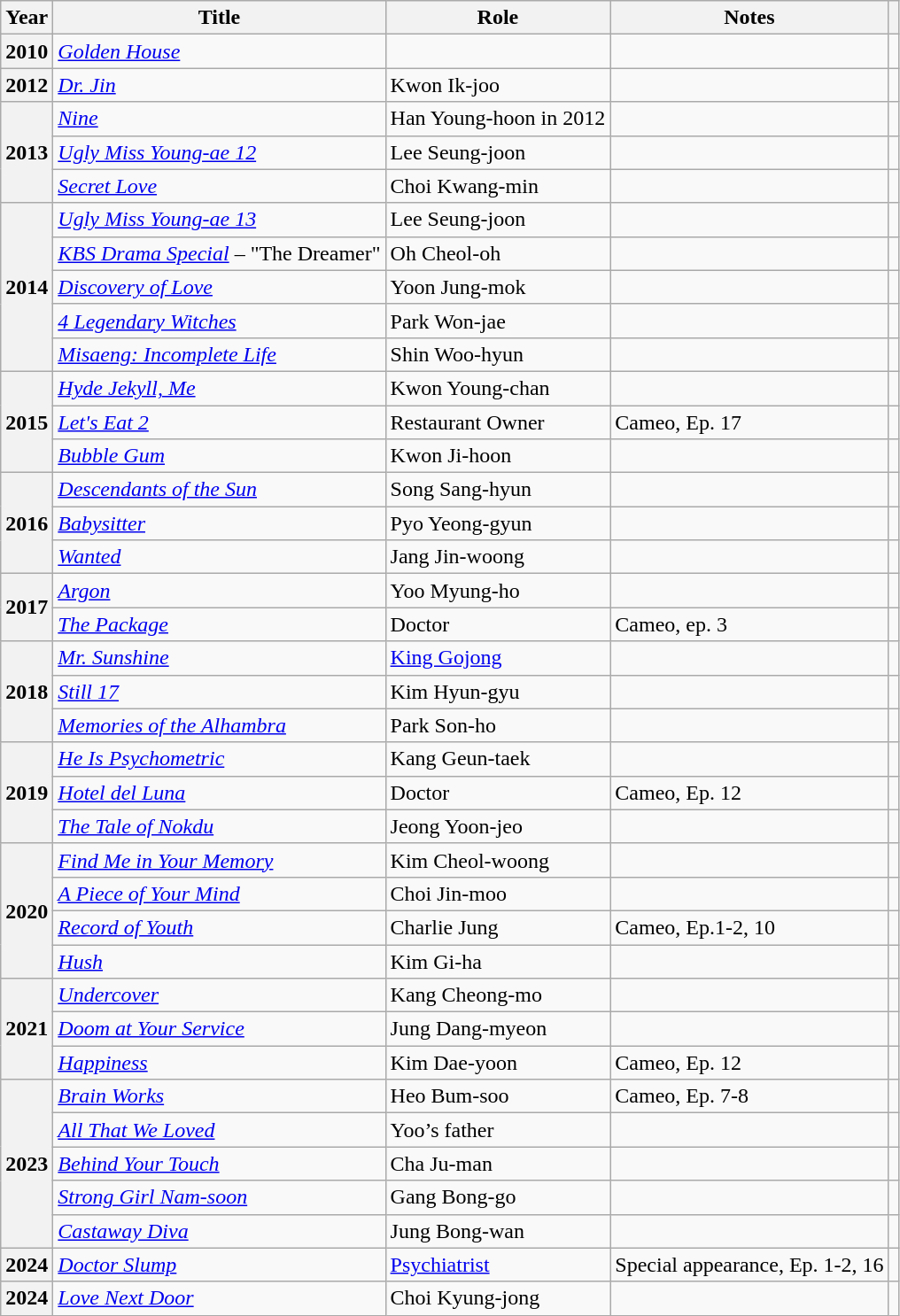<table class="wikitable plainrowheaders sortable">
<tr>
<th scope="col">Year</th>
<th scope="col">Title</th>
<th scope="col">Role</th>
<th scope="col">Notes</th>
<th scope="col" class="unsortable"></th>
</tr>
<tr>
<th scope="row">2010</th>
<td><em><a href='#'>Golden House</a></em></td>
<td></td>
<td></td>
<td></td>
</tr>
<tr>
<th scope="row">2012</th>
<td><em><a href='#'>Dr. Jin</a></em></td>
<td>Kwon Ik-joo</td>
<td></td>
<td></td>
</tr>
<tr>
<th scope="row" rowspan="3">2013</th>
<td><em><a href='#'>Nine</a></em></td>
<td>Han Young-hoon in 2012</td>
<td></td>
<td></td>
</tr>
<tr>
<td><em><a href='#'>Ugly Miss Young-ae 12</a></em></td>
<td>Lee Seung-joon</td>
<td></td>
<td></td>
</tr>
<tr>
<td><em><a href='#'>Secret Love</a></em></td>
<td>Choi Kwang-min</td>
<td></td>
<td></td>
</tr>
<tr>
<th scope="row" rowspan="5">2014</th>
<td><em><a href='#'>Ugly Miss Young-ae 13</a></em></td>
<td>Lee Seung-joon</td>
<td></td>
<td></td>
</tr>
<tr>
<td><em><a href='#'>KBS Drama Special</a></em> – "The Dreamer"</td>
<td>Oh Cheol-oh</td>
<td></td>
<td></td>
</tr>
<tr>
<td><em><a href='#'>Discovery of Love</a></em></td>
<td>Yoon Jung-mok</td>
<td></td>
<td></td>
</tr>
<tr>
<td><em><a href='#'>4 Legendary Witches</a></em></td>
<td>Park Won-jae</td>
<td></td>
<td></td>
</tr>
<tr>
<td><em><a href='#'>Misaeng: Incomplete Life</a></em></td>
<td>Shin Woo-hyun</td>
<td></td>
<td></td>
</tr>
<tr>
<th scope="row" rowspan="3">2015</th>
<td><em><a href='#'>Hyde Jekyll, Me</a></em></td>
<td>Kwon Young-chan</td>
<td></td>
<td></td>
</tr>
<tr>
<td><em><a href='#'>Let's Eat 2</a></em></td>
<td>Restaurant Owner</td>
<td>Cameo, Ep. 17</td>
<td></td>
</tr>
<tr>
<td><em><a href='#'>Bubble Gum</a></em></td>
<td>Kwon Ji-hoon</td>
<td></td>
<td></td>
</tr>
<tr>
<th scope="row" rowspan="3">2016</th>
<td><em><a href='#'>Descendants of the Sun</a></em></td>
<td>Song Sang-hyun</td>
<td></td>
<td></td>
</tr>
<tr>
<td><em><a href='#'>Babysitter</a></em></td>
<td>Pyo Yeong-gyun</td>
<td></td>
<td></td>
</tr>
<tr>
<td><em><a href='#'>Wanted</a></em></td>
<td>Jang Jin-woong</td>
<td></td>
<td></td>
</tr>
<tr>
<th scope="row" rowspan="2">2017</th>
<td><em><a href='#'>Argon</a></em></td>
<td>Yoo Myung-ho</td>
<td></td>
<td></td>
</tr>
<tr>
<td><em><a href='#'>The Package</a></em></td>
<td>Doctor</td>
<td>Cameo, ep. 3</td>
<td></td>
</tr>
<tr>
<th scope="row" rowspan="3">2018</th>
<td><em><a href='#'>Mr. Sunshine</a></em></td>
<td><a href='#'>King Gojong</a></td>
<td></td>
<td style="text-align:center"></td>
</tr>
<tr>
<td><em><a href='#'>Still 17</a></em></td>
<td>Kim Hyun-gyu</td>
<td></td>
<td style="text-align:center"></td>
</tr>
<tr>
<td><em><a href='#'>Memories of the Alhambra</a></em></td>
<td>Park Son-ho</td>
<td></td>
<td style="text-align:center"></td>
</tr>
<tr>
<th scope="row" rowspan="3">2019</th>
<td><em><a href='#'>He Is Psychometric</a></em></td>
<td>Kang Geun-taek</td>
<td></td>
<td style="text-align:center"></td>
</tr>
<tr>
<td><em><a href='#'>Hotel del Luna</a></em></td>
<td>Doctor</td>
<td>Cameo, Ep. 12</td>
<td style="text-align:center"></td>
</tr>
<tr>
<td><em><a href='#'>The Tale of Nokdu</a></em></td>
<td>Jeong Yoon-jeo</td>
<td></td>
<td style="text-align:center"></td>
</tr>
<tr>
<th scope="row" rowspan="4">2020</th>
<td><em><a href='#'>Find Me in Your Memory</a></em></td>
<td>Kim Cheol-woong</td>
<td></td>
<td></td>
</tr>
<tr>
<td><em><a href='#'>A Piece of Your Mind</a></em></td>
<td>Choi Jin-moo</td>
<td></td>
<td></td>
</tr>
<tr>
<td><em><a href='#'>Record of Youth</a></em></td>
<td>Charlie Jung</td>
<td>Cameo, Ep.1-2, 10</td>
<td></td>
</tr>
<tr>
<td><em><a href='#'>Hush</a></em></td>
<td>Kim Gi-ha</td>
<td></td>
<td></td>
</tr>
<tr>
<th scope="row" rowspan="3">2021</th>
<td><em><a href='#'>Undercover</a></em></td>
<td>Kang Cheong-mo</td>
<td></td>
<td></td>
</tr>
<tr>
<td><em><a href='#'>Doom at Your Service</a></em></td>
<td>Jung Dang-myeon</td>
<td></td>
<td></td>
</tr>
<tr>
<td><em><a href='#'>Happiness</a></em></td>
<td>Kim Dae-yoon</td>
<td>Cameo, Ep. 12</td>
<td></td>
</tr>
<tr>
<th scope="row" rowspan="5">2023</th>
<td><em><a href='#'>Brain Works</a></em></td>
<td>Heo Bum-soo</td>
<td>Cameo, Ep. 7-8</td>
<td style="text-align:center"></td>
</tr>
<tr>
<td><em><a href='#'>All That We Loved</a></em></td>
<td>Yoo’s father</td>
<td></td>
<td></td>
</tr>
<tr>
<td><em><a href='#'>Behind Your Touch</a></em></td>
<td>Cha Ju-man</td>
<td></td>
<td></td>
</tr>
<tr>
<td><em><a href='#'>Strong Girl Nam-soon</a></em></td>
<td>Gang Bong-go</td>
<td></td>
<td></td>
</tr>
<tr>
<td><em><a href='#'>Castaway Diva</a></em></td>
<td>Jung Bong-wan</td>
<td></td>
<td></td>
</tr>
<tr>
<th scope="row">2024</th>
<td><em><a href='#'>Doctor Slump</a></em></td>
<td><a href='#'>Psychiatrist</a></td>
<td>Special appearance, Ep. 1-2, 16</td>
<td></td>
</tr>
<tr>
<th scope="row">2024</th>
<td><em><a href='#'>Love Next Door</a></em></td>
<td>Choi Kyung-jong</td>
<td></td>
<td style="text-align:center"></td>
</tr>
</table>
